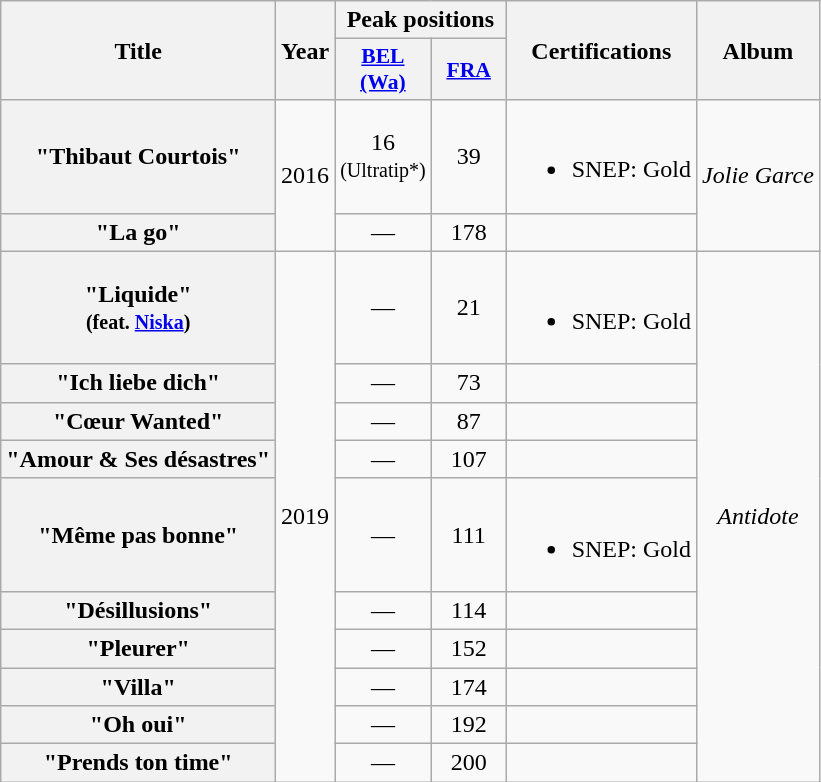<table class="wikitable plainrowheaders" style="text-align:center">
<tr>
<th rowspan="2" scope="col">Title</th>
<th rowspan="2" scope="col">Year</th>
<th colspan="2" scope="col">Peak positions</th>
<th rowspan="2">Certifications</th>
<th rowspan="2" scope="col">Album</th>
</tr>
<tr>
<th scope="col" style="width:3em;font-size:90%;"><a href='#'>BEL <br>(Wa)</a><br></th>
<th scope="col" style="width:3em;font-size:90%;"><a href='#'>FRA</a><br></th>
</tr>
<tr>
<th scope="row">"Thibaut Courtois"</th>
<td rowspan="2">2016</td>
<td>16<br><small>(Ultratip*)</small></td>
<td>39</td>
<td><br><ul><li>SNEP: Gold</li></ul></td>
<td rowspan="2"><em>Jolie Garce</em></td>
</tr>
<tr>
<th scope="row">"La go"</th>
<td>—</td>
<td>178</td>
<td></td>
</tr>
<tr>
<th scope="row">"Liquide"<br><small>(feat. <a href='#'>Niska</a>)</small></th>
<td rowspan="10">2019</td>
<td>—</td>
<td>21</td>
<td><br><ul><li>SNEP: Gold</li></ul></td>
<td rowspan="10"><em>Antidote</em></td>
</tr>
<tr>
<th scope="row">"Ich liebe dich"</th>
<td>—</td>
<td>73</td>
<td></td>
</tr>
<tr>
<th scope="row">"Cœur Wanted"</th>
<td>—</td>
<td>87</td>
<td></td>
</tr>
<tr>
<th scope="row">"Amour & Ses désastres"</th>
<td>—</td>
<td>107</td>
<td></td>
</tr>
<tr>
<th scope="row">"Même pas bonne"</th>
<td>—</td>
<td>111</td>
<td><br><ul><li>SNEP: Gold</li></ul></td>
</tr>
<tr>
<th scope="row">"Désillusions"</th>
<td>—</td>
<td>114</td>
<td></td>
</tr>
<tr>
<th scope="row">"Pleurer"</th>
<td>—</td>
<td>152</td>
<td></td>
</tr>
<tr>
<th scope="row">"Villa"</th>
<td>—</td>
<td>174</td>
<td></td>
</tr>
<tr>
<th scope="row">"Oh oui"</th>
<td>—</td>
<td>192</td>
<td></td>
</tr>
<tr>
<th scope="row">"Prends ton time"</th>
<td>—</td>
<td>200</td>
<td></td>
</tr>
</table>
